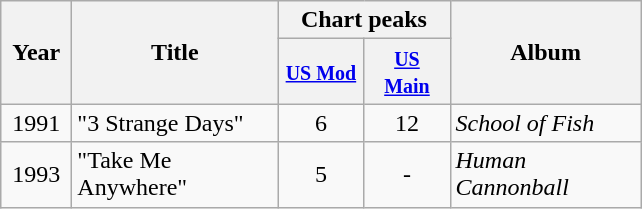<table class="wikitable" style="text-align:center;">
<tr>
<th rowspan="2" style="width:40px">Year</th>
<th rowspan="2" style="width:130px">Title</th>
<th colspan="2">Chart peaks</th>
<th rowspan="2" style="width:120px">Album</th>
</tr>
<tr>
<th style="width:50px"><small><a href='#'>US Mod</a></small></th>
<th style="width:50px"><small><a href='#'>US Main</a></small></th>
</tr>
<tr>
<td align="center">1991</td>
<td style="text-align:left">"3 Strange Days"</td>
<td>6</td>
<td>12</td>
<td style="text-align:left"><em>School of Fish</em></td>
</tr>
<tr>
<td>1993</td>
<td style="text-align:left">"Take Me Anywhere"</td>
<td>5</td>
<td>-</td>
<td style="text-align:left"><em>Human Cannonball</em></td>
</tr>
</table>
